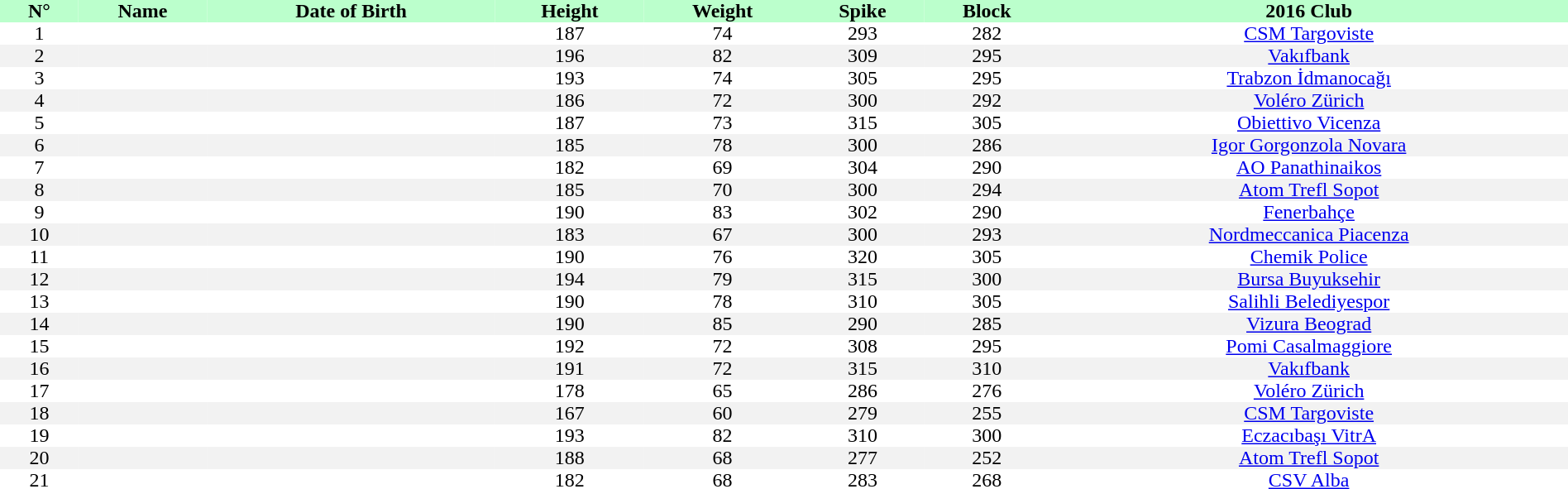<table style="text-align:center; border:none;" cellpadding=0 cellspacing=0 width=100%>
<tr style="background: #bbffcc;">
<th width="5%">N°</th>
<th>Name</th>
<th>Date of Birth</th>
<th>Height</th>
<th>Weight</th>
<th>Spike</th>
<th>Block</th>
<th>2016 Club</th>
</tr>
<tr>
<td>1</td>
<td></td>
<td></td>
<td>187</td>
<td>74</td>
<td>293</td>
<td>282</td>
<td><a href='#'>CSM Targoviste</a></td>
</tr>
<tr bgcolor="#f2f2f2">
<td>2</td>
<td></td>
<td></td>
<td>196</td>
<td>82</td>
<td>309</td>
<td>295</td>
<td><a href='#'>Vakıfbank</a></td>
</tr>
<tr>
<td>3</td>
<td></td>
<td></td>
<td>193</td>
<td>74</td>
<td>305</td>
<td>295</td>
<td><a href='#'>Trabzon İdmanocağı</a></td>
</tr>
<tr bgcolor="#f2f2f2">
<td>4</td>
<td></td>
<td></td>
<td>186</td>
<td>72</td>
<td>300</td>
<td>292</td>
<td><a href='#'>Voléro Zürich</a></td>
</tr>
<tr>
<td>5</td>
<td></td>
<td></td>
<td>187</td>
<td>73</td>
<td>315</td>
<td>305</td>
<td><a href='#'>Obiettivo Vicenza</a></td>
</tr>
<tr bgcolor="#f2f2f2">
<td>6</td>
<td></td>
<td></td>
<td>185</td>
<td>78</td>
<td>300</td>
<td>286</td>
<td><a href='#'>Igor Gorgonzola Novara</a></td>
</tr>
<tr>
<td>7</td>
<td></td>
<td></td>
<td>182</td>
<td>69</td>
<td>304</td>
<td>290</td>
<td><a href='#'>AO Panathinaikos</a></td>
</tr>
<tr bgcolor="#f2f2f2">
<td>8</td>
<td></td>
<td></td>
<td>185</td>
<td>70</td>
<td>300</td>
<td>294</td>
<td><a href='#'>Atom Trefl Sopot</a></td>
</tr>
<tr>
<td>9</td>
<td></td>
<td></td>
<td>190</td>
<td>83</td>
<td>302</td>
<td>290</td>
<td><a href='#'>Fenerbahçe</a></td>
</tr>
<tr bgcolor="#f2f2f2">
<td>10</td>
<td></td>
<td></td>
<td>183</td>
<td>67</td>
<td>300</td>
<td>293</td>
<td><a href='#'>Nordmeccanica Piacenza</a></td>
</tr>
<tr>
<td>11</td>
<td></td>
<td></td>
<td>190</td>
<td>76</td>
<td>320</td>
<td>305</td>
<td><a href='#'>Chemik Police</a></td>
</tr>
<tr bgcolor="#f2f2f2">
<td>12</td>
<td></td>
<td></td>
<td>194</td>
<td>79</td>
<td>315</td>
<td>300</td>
<td><a href='#'>Bursa Buyuksehir</a></td>
</tr>
<tr>
<td>13</td>
<td></td>
<td></td>
<td>190</td>
<td>78</td>
<td>310</td>
<td>305</td>
<td><a href='#'>Salihli Belediyespor</a></td>
</tr>
<tr bgcolor="#f2f2f2">
<td>14</td>
<td></td>
<td></td>
<td>190</td>
<td>85</td>
<td>290</td>
<td>285</td>
<td><a href='#'>Vizura Beograd</a></td>
</tr>
<tr>
<td>15</td>
<td></td>
<td></td>
<td>192</td>
<td>72</td>
<td>308</td>
<td>295</td>
<td><a href='#'>Pomi Casalmaggiore</a></td>
</tr>
<tr bgcolor="#f2f2f2">
<td>16</td>
<td></td>
<td></td>
<td>191</td>
<td>72</td>
<td>315</td>
<td>310</td>
<td><a href='#'>Vakıfbank</a></td>
</tr>
<tr>
<td>17</td>
<td></td>
<td></td>
<td>178</td>
<td>65</td>
<td>286</td>
<td>276</td>
<td><a href='#'>Voléro Zürich</a></td>
</tr>
<tr bgcolor="#f2f2f2">
<td>18</td>
<td></td>
<td></td>
<td>167</td>
<td>60</td>
<td>279</td>
<td>255</td>
<td><a href='#'>CSM Targoviste</a></td>
</tr>
<tr>
<td>19</td>
<td></td>
<td></td>
<td>193</td>
<td>82</td>
<td>310</td>
<td>300</td>
<td><a href='#'>Eczacıbaşı VitrA</a></td>
</tr>
<tr bgcolor="#f2f2f2">
<td>20</td>
<td></td>
<td></td>
<td>188</td>
<td>68</td>
<td>277</td>
<td>252</td>
<td><a href='#'>Atom Trefl Sopot</a></td>
</tr>
<tr>
<td>21</td>
<td></td>
<td></td>
<td>182</td>
<td>68</td>
<td>283</td>
<td>268</td>
<td><a href='#'>CSV Alba</a></td>
</tr>
</table>
